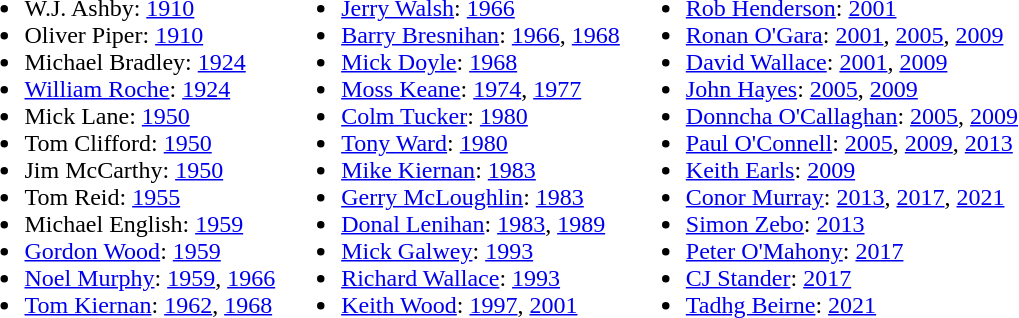<table>
<tr style="vertical-align:top">
<td><br><ul><li>W.J. Ashby: <a href='#'>1910</a></li><li>Oliver Piper: <a href='#'>1910</a></li><li>Michael Bradley: <a href='#'>1924</a></li><li><a href='#'>William Roche</a>: <a href='#'>1924</a></li><li>Mick Lane: <a href='#'>1950</a></li><li>Tom Clifford: <a href='#'>1950</a></li><li>Jim McCarthy: <a href='#'>1950</a></li><li>Tom Reid: <a href='#'>1955</a></li><li>Michael English: <a href='#'>1959</a></li><li><a href='#'>Gordon Wood</a>: <a href='#'>1959</a></li><li><a href='#'>Noel Murphy</a>: <a href='#'>1959</a>, <a href='#'>1966</a></li><li><a href='#'>Tom Kiernan</a>: <a href='#'>1962</a>, <a href='#'>1968</a></li></ul></td>
<td><br><ul><li><a href='#'>Jerry Walsh</a>: <a href='#'>1966</a></li><li><a href='#'>Barry Bresnihan</a>: <a href='#'>1966</a>, <a href='#'>1968</a></li><li><a href='#'>Mick Doyle</a>: <a href='#'>1968</a></li><li><a href='#'>Moss Keane</a>: <a href='#'>1974</a>, <a href='#'>1977</a></li><li><a href='#'>Colm Tucker</a>: <a href='#'>1980</a></li><li><a href='#'>Tony Ward</a>: <a href='#'>1980</a></li><li><a href='#'>Mike Kiernan</a>: <a href='#'>1983</a></li><li><a href='#'>Gerry McLoughlin</a>: <a href='#'>1983</a></li><li><a href='#'>Donal Lenihan</a>: <a href='#'>1983</a>, <a href='#'>1989</a></li><li><a href='#'>Mick Galwey</a>: <a href='#'>1993</a></li><li><a href='#'>Richard Wallace</a>: <a href='#'>1993</a></li><li><a href='#'>Keith Wood</a>: <a href='#'>1997</a>, <a href='#'>2001</a></li></ul></td>
<td><br><ul><li><a href='#'>Rob Henderson</a>: <a href='#'>2001</a></li><li><a href='#'>Ronan O'Gara</a>: <a href='#'>2001</a>, <a href='#'>2005</a>, <a href='#'>2009</a></li><li><a href='#'>David Wallace</a>: <a href='#'>2001</a>, <a href='#'>2009</a></li><li><a href='#'>John Hayes</a>: <a href='#'>2005</a>, <a href='#'>2009</a></li><li><a href='#'>Donncha O'Callaghan</a>: <a href='#'>2005</a>, <a href='#'>2009</a></li><li><a href='#'>Paul O'Connell</a>: <a href='#'>2005</a>, <a href='#'>2009</a>, <a href='#'>2013</a></li><li><a href='#'>Keith Earls</a>: <a href='#'>2009</a></li><li><a href='#'>Conor Murray</a>: <a href='#'>2013</a>, <a href='#'>2017</a>, <a href='#'>2021</a></li><li><a href='#'>Simon Zebo</a>: <a href='#'>2013</a></li><li><a href='#'>Peter O'Mahony</a>: <a href='#'>2017</a></li><li><a href='#'>CJ Stander</a>: <a href='#'>2017</a></li><li><a href='#'>Tadhg Beirne</a>: <a href='#'>2021</a></li></ul></td>
</tr>
</table>
